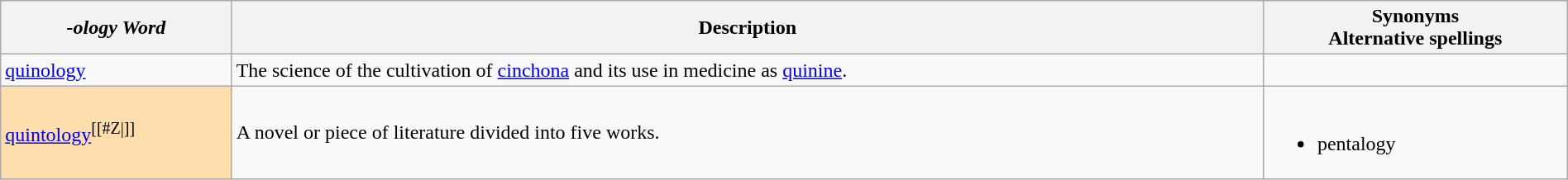<table class="wikitable" style="width:100%;">
<tr>
<th><em>-ology Word</em></th>
<th>Description</th>
<th>Synonyms<br>Alternative spellings</th>
</tr>
<tr>
<td><a href='#'>quinology</a></td>
<td>The science of the cultivation of <a href='#'>cinchona</a> and its use in medicine as <a href='#'>quinine</a>.</td>
<td></td>
</tr>
<tr>
<td style="background: #ffdead"><a href='#'>quintology</a><sup>[[#Z|]]</sup></td>
<td>A novel or piece of literature divided into five works.</td>
<td><br><ul><li>pentalogy</li></ul></td>
</tr>
</table>
